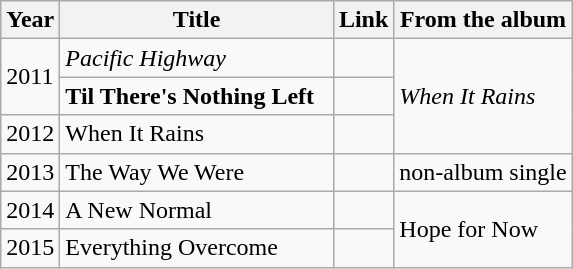<table class="wikitable">
<tr>
<th>Year</th>
<th style="width:175px;">Title</th>
<th>Link</th>
<th>From the album</th>
</tr>
<tr>
<td rowspan="2">2011</td>
<td><em>Pacific Highway</em></td>
<td></td>
<td rowspan="3"><em>When It Rains</em></td>
</tr>
<tr>
<td><strong>Til There's Nothing Left<em></td>
<td></td>
</tr>
<tr>
<td>2012</td>
<td></em>When It Rains<em></td>
<td></td>
</tr>
<tr>
<td>2013</td>
<td></em>The Way We Were<em></td>
<td></td>
<td>non-album single</td>
</tr>
<tr>
<td>2014</td>
<td></em>A New Normal<em></td>
<td></td>
<td rowspan="2"></em>Hope for Now<em></td>
</tr>
<tr>
<td>2015</td>
<td></em>Everything Overcome<em></td>
<td></td>
</tr>
</table>
